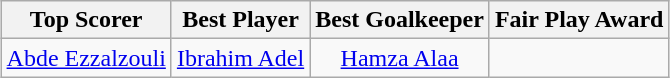<table class="wikitable" style="margin:auto;text-align:center">
<tr>
<th>Top Scorer</th>
<th>Best Player</th>
<th>Best Goalkeeper</th>
<th>Fair Play Award</th>
</tr>
<tr>
<td> <a href='#'>Abde Ezzalzouli</a><br></td>
<td> <a href='#'>Ibrahim Adel</a></td>
<td> <a href='#'>Hamza Alaa</a></td>
<td></td>
</tr>
</table>
